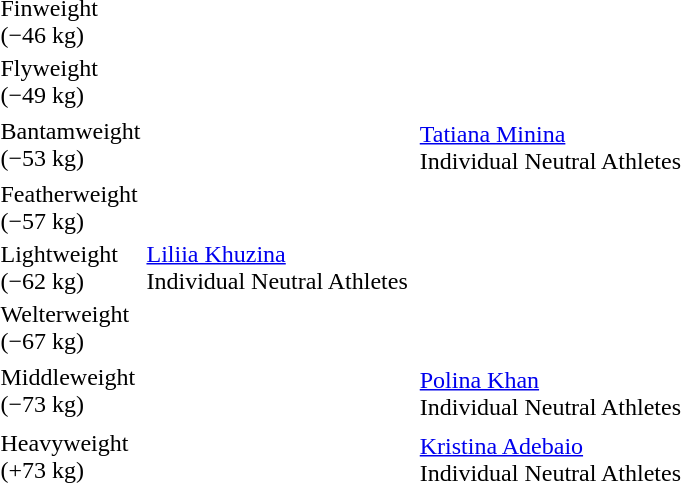<table>
<tr>
<td rowspan=2>Finweight <br>(−46 kg) </td>
<td rowspan=2></td>
<td rowspan=2></td>
<td></td>
</tr>
<tr>
<td></td>
</tr>
<tr>
<td rowspan=2>Flyweight<br>(−49 kg) </td>
<td rowspan=2></td>
<td rowspan=2></td>
<td></td>
</tr>
<tr>
<td></td>
</tr>
<tr>
<td rowspan=2>Bantamweight<br>(−53 kg) </td>
<td rowspan=2></td>
<td rowspan=2></td>
<td></td>
</tr>
<tr>
<td><a href='#'>Tatiana Minina</a><br> Individual Neutral Athletes</td>
</tr>
<tr>
<td rowspan=2>Featherweight<br>(−57 kg) </td>
<td rowspan=2></td>
<td rowspan=2></td>
<td></td>
</tr>
<tr>
<td></td>
</tr>
<tr>
<td rowspan=2>Lightweight<br>(−62 kg) </td>
<td rowspan=2><a href='#'>Liliia Khuzina</a><br> Individual Neutral Athletes</td>
<td rowspan=2></td>
<td></td>
</tr>
<tr>
<td></td>
</tr>
<tr>
<td rowspan=2>Welterweight<br>(−67 kg) </td>
<td rowspan=2></td>
<td rowspan=2></td>
<td></td>
</tr>
<tr>
<td></td>
</tr>
<tr>
<td rowspan=2>Middleweight<br>(−73 kg) </td>
<td rowspan=2></td>
<td rowspan=2></td>
<td></td>
</tr>
<tr>
<td><a href='#'>Polina Khan</a><br> Individual Neutral Athletes</td>
</tr>
<tr>
<td rowspan=2>Heavyweight<br>(+73 kg) </td>
<td rowspan=2></td>
<td rowspan=2></td>
<td></td>
</tr>
<tr>
<td><a href='#'>Kristina Adebaio</a><br> Individual Neutral Athletes</td>
</tr>
</table>
